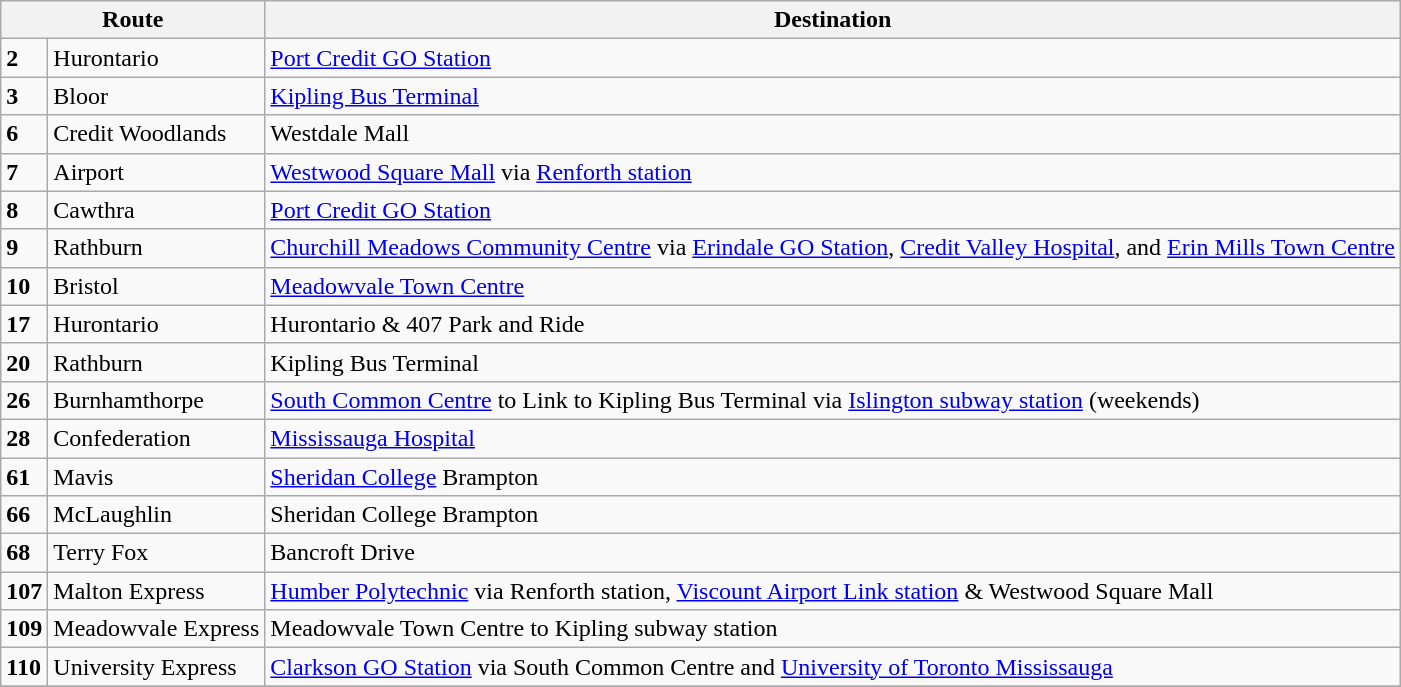<table class=wikitable style="font-size: 100%;" |>
<tr>
<th colspan=2>Route</th>
<th>Destination</th>
</tr>
<tr>
<td><strong>2</strong></td>
<td>Hurontario</td>
<td><a href='#'>Port Credit GO Station</a></td>
</tr>
<tr>
<td><strong>3</strong></td>
<td>Bloor</td>
<td><a href='#'>Kipling Bus Terminal</a></td>
</tr>
<tr>
<td><strong>6</strong></td>
<td>Credit Woodlands</td>
<td>Westdale Mall</td>
</tr>
<tr>
<td><strong>7</strong></td>
<td>Airport</td>
<td><a href='#'>Westwood Square Mall</a> via <a href='#'>Renforth station</a></td>
</tr>
<tr>
<td><strong>8</strong></td>
<td>Cawthra</td>
<td><a href='#'>Port Credit GO Station</a></td>
</tr>
<tr>
<td><strong>9</strong></td>
<td>Rathburn</td>
<td><a href='#'>Churchill Meadows Community Centre</a> via <a href='#'>Erindale GO Station</a>, <a href='#'>Credit Valley Hospital</a>, and <a href='#'>Erin Mills Town Centre</a></td>
</tr>
<tr>
<td><strong>10</strong></td>
<td>Bristol</td>
<td><a href='#'>Meadowvale Town Centre</a></td>
</tr>
<tr>
<td><strong>17</strong></td>
<td>Hurontario</td>
<td>Hurontario & 407 Park and Ride</td>
</tr>
<tr>
<td><strong>20</strong></td>
<td>Rathburn</td>
<td>Kipling Bus Terminal</td>
</tr>
<tr>
<td><strong>26</strong></td>
<td>Burnhamthorpe</td>
<td><a href='#'>South Common Centre</a> to Link to Kipling Bus Terminal via <a href='#'>Islington subway station</a> (weekends)</td>
</tr>
<tr>
<td><strong>28</strong></td>
<td>Confederation</td>
<td><a href='#'>Mississauga Hospital</a></td>
</tr>
<tr>
<td><strong>61</strong></td>
<td>Mavis</td>
<td><a href='#'>Sheridan College</a> Brampton</td>
</tr>
<tr>
<td><strong>66</strong></td>
<td>McLaughlin</td>
<td>Sheridan College Brampton</td>
</tr>
<tr>
<td><strong>68</strong></td>
<td>Terry Fox</td>
<td>Bancroft Drive</td>
</tr>
<tr>
<td><strong>107</strong></td>
<td>Malton Express</td>
<td><a href='#'>Humber Polytechnic</a> via Renforth station, <a href='#'>Viscount Airport Link station</a> & Westwood Square Mall</td>
</tr>
<tr>
<td><strong>109</strong></td>
<td>Meadowvale Express</td>
<td>Meadowvale Town Centre to Kipling subway station</td>
</tr>
<tr>
<td><strong>110</strong></td>
<td>University Express</td>
<td><a href='#'>Clarkson GO Station</a> via South Common Centre and <a href='#'>University of Toronto Mississauga</a></td>
</tr>
<tr>
</tr>
</table>
